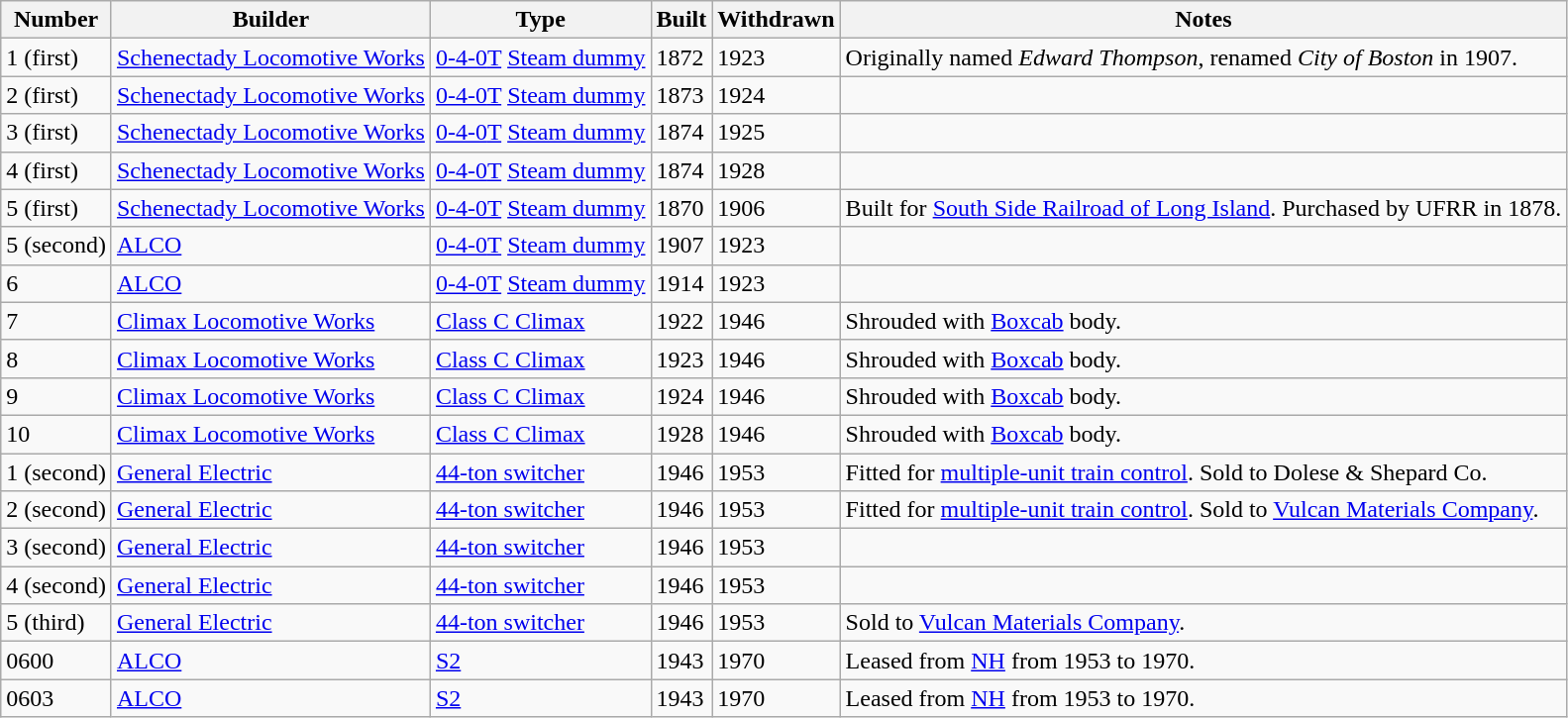<table class="wikitable sortable">
<tr>
<th>Number</th>
<th>Builder</th>
<th>Type</th>
<th>Built</th>
<th>Withdrawn</th>
<th>Notes</th>
</tr>
<tr>
<td>1 (first)</td>
<td><a href='#'>Schenectady Locomotive Works</a></td>
<td><a href='#'>0-4-0</a><a href='#'>T</a> <a href='#'>Steam dummy</a></td>
<td>1872</td>
<td>1923</td>
<td>Originally named <em>Edward Thompson</em>, renamed <em>City of Boston</em> in 1907.</td>
</tr>
<tr>
<td>2 (first)</td>
<td><a href='#'>Schenectady Locomotive Works</a></td>
<td><a href='#'>0-4-0</a><a href='#'>T</a> <a href='#'>Steam dummy</a></td>
<td>1873</td>
<td>1924</td>
<td></td>
</tr>
<tr>
<td>3 (first)</td>
<td><a href='#'>Schenectady Locomotive Works</a></td>
<td><a href='#'>0-4-0</a><a href='#'>T</a> <a href='#'>Steam dummy</a></td>
<td>1874</td>
<td>1925</td>
<td></td>
</tr>
<tr>
<td>4 (first)</td>
<td><a href='#'>Schenectady Locomotive Works</a></td>
<td><a href='#'>0-4-0</a><a href='#'>T</a> <a href='#'>Steam dummy</a></td>
<td>1874</td>
<td>1928</td>
<td></td>
</tr>
<tr>
<td>5 (first)</td>
<td><a href='#'>Schenectady Locomotive Works</a></td>
<td><a href='#'>0-4-0</a><a href='#'>T</a> <a href='#'>Steam dummy</a></td>
<td>1870</td>
<td>1906</td>
<td>Built for <a href='#'>South Side Railroad of Long Island</a>. Purchased by UFRR in 1878.</td>
</tr>
<tr>
<td>5 (second)</td>
<td><a href='#'>ALCO</a></td>
<td><a href='#'>0-4-0</a><a href='#'>T</a> <a href='#'>Steam dummy</a></td>
<td>1907</td>
<td>1923</td>
<td></td>
</tr>
<tr>
<td>6</td>
<td><a href='#'>ALCO</a></td>
<td><a href='#'>0-4-0</a><a href='#'>T</a> <a href='#'>Steam dummy</a></td>
<td>1914</td>
<td>1923</td>
<td></td>
</tr>
<tr>
<td>7</td>
<td><a href='#'>Climax Locomotive Works</a></td>
<td><a href='#'>Class C Climax</a></td>
<td>1922</td>
<td>1946</td>
<td>Shrouded with <a href='#'>Boxcab</a> body.</td>
</tr>
<tr>
<td>8</td>
<td><a href='#'>Climax Locomotive Works</a></td>
<td><a href='#'>Class C Climax</a></td>
<td>1923</td>
<td>1946</td>
<td>Shrouded with <a href='#'>Boxcab</a> body.</td>
</tr>
<tr>
<td>9</td>
<td><a href='#'>Climax Locomotive Works</a></td>
<td><a href='#'>Class C Climax</a></td>
<td>1924</td>
<td>1946</td>
<td>Shrouded with <a href='#'>Boxcab</a> body.</td>
</tr>
<tr>
<td>10</td>
<td><a href='#'>Climax Locomotive Works</a></td>
<td><a href='#'>Class C Climax</a></td>
<td>1928</td>
<td>1946</td>
<td>Shrouded with <a href='#'>Boxcab</a> body.</td>
</tr>
<tr>
<td>1 (second)</td>
<td><a href='#'>General Electric</a></td>
<td><a href='#'>44-ton switcher</a></td>
<td>1946</td>
<td>1953</td>
<td>Fitted for <a href='#'>multiple-unit train control</a>. Sold to Dolese & Shepard Co.</td>
</tr>
<tr>
<td>2 (second)</td>
<td><a href='#'>General Electric</a></td>
<td><a href='#'>44-ton switcher</a></td>
<td>1946</td>
<td>1953</td>
<td>Fitted for <a href='#'>multiple-unit train control</a>. Sold to <a href='#'>Vulcan Materials Company</a>.</td>
</tr>
<tr>
<td>3 (second)</td>
<td><a href='#'>General Electric</a></td>
<td><a href='#'>44-ton switcher</a></td>
<td>1946</td>
<td>1953</td>
<td></td>
</tr>
<tr>
<td>4 (second)</td>
<td><a href='#'>General Electric</a></td>
<td><a href='#'>44-ton switcher</a></td>
<td>1946</td>
<td>1953</td>
<td></td>
</tr>
<tr>
<td>5 (third)</td>
<td><a href='#'>General Electric</a></td>
<td><a href='#'>44-ton switcher</a></td>
<td>1946</td>
<td>1953</td>
<td>Sold to <a href='#'>Vulcan Materials Company</a>.</td>
</tr>
<tr>
<td>0600</td>
<td><a href='#'>ALCO</a></td>
<td><a href='#'>S2</a></td>
<td>1943</td>
<td>1970</td>
<td>Leased from <a href='#'>NH</a> from 1953 to 1970.</td>
</tr>
<tr>
<td>0603</td>
<td><a href='#'>ALCO</a></td>
<td><a href='#'>S2</a></td>
<td>1943</td>
<td>1970</td>
<td>Leased from <a href='#'>NH</a> from 1953 to 1970.</td>
</tr>
</table>
